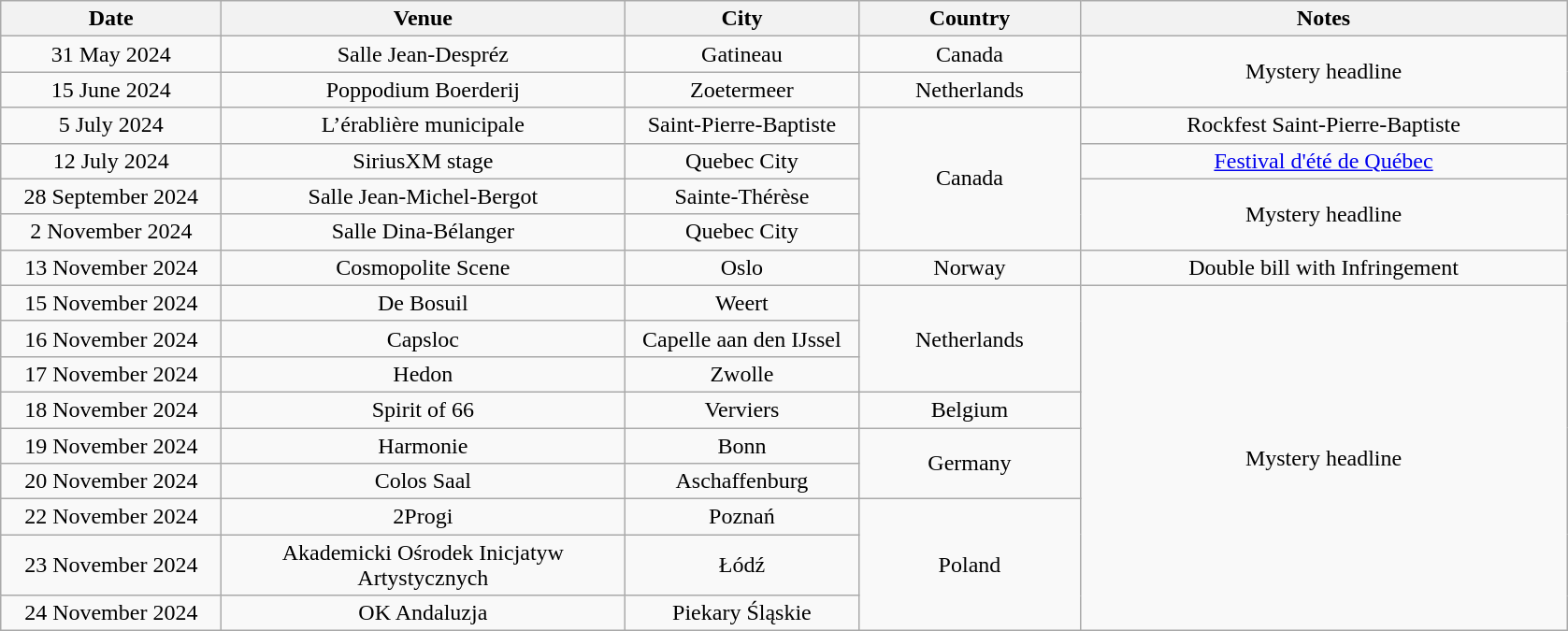<table class="wikitable" style="text-align:center;">
<tr>
<th width="150">Date</th>
<th width="280">Venue</th>
<th width="160">City</th>
<th width="150">Country</th>
<th width="340">Notes</th>
</tr>
<tr>
<td>31 May 2024</td>
<td>Salle Jean-Despréz</td>
<td>Gatineau</td>
<td>Canada</td>
<td rowspan="2">Mystery headline</td>
</tr>
<tr>
<td>15 June 2024</td>
<td>Poppodium Boerderij</td>
<td>Zoetermeer</td>
<td>Netherlands</td>
</tr>
<tr>
<td>5 July 2024</td>
<td>L’érablière municipale</td>
<td>Saint-Pierre-Baptiste</td>
<td rowspan="4">Canada</td>
<td>Rockfest Saint-Pierre-Baptiste</td>
</tr>
<tr>
<td>12 July 2024</td>
<td>SiriusXM stage</td>
<td>Quebec City</td>
<td><a href='#'>Festival d'été de Québec</a></td>
</tr>
<tr>
<td>28 September 2024</td>
<td>Salle Jean-Michel-Bergot</td>
<td>Sainte-Thérèse</td>
<td rowspan="2">Mystery headline</td>
</tr>
<tr>
<td>2 November 2024</td>
<td>Salle Dina-Bélanger</td>
<td>Quebec City</td>
</tr>
<tr>
<td>13 November 2024</td>
<td>Cosmopolite Scene</td>
<td>Oslo</td>
<td>Norway</td>
<td>Double bill with Infringement</td>
</tr>
<tr>
<td>15 November 2024</td>
<td>De Bosuil</td>
<td>Weert</td>
<td rowspan="3">Netherlands</td>
<td rowspan="9">Mystery headline</td>
</tr>
<tr>
<td>16 November 2024</td>
<td>Capsloc</td>
<td>Capelle aan den IJssel</td>
</tr>
<tr>
<td>17 November 2024</td>
<td>Hedon</td>
<td>Zwolle</td>
</tr>
<tr>
<td>18 November 2024</td>
<td>Spirit of 66</td>
<td>Verviers</td>
<td>Belgium</td>
</tr>
<tr>
<td>19 November 2024</td>
<td>Harmonie</td>
<td>Bonn</td>
<td rowspan="2">Germany</td>
</tr>
<tr>
<td>20 November 2024</td>
<td>Colos Saal</td>
<td>Aschaffenburg</td>
</tr>
<tr>
<td>22 November 2024</td>
<td>2Progi</td>
<td>Poznań</td>
<td rowspan="3">Poland</td>
</tr>
<tr>
<td>23 November 2024</td>
<td>Akademicki Ośrodek Inicjatyw Artystycznych</td>
<td>Łódź</td>
</tr>
<tr>
<td>24 November 2024</td>
<td>OK Andaluzja</td>
<td>Piekary Śląskie</td>
</tr>
</table>
